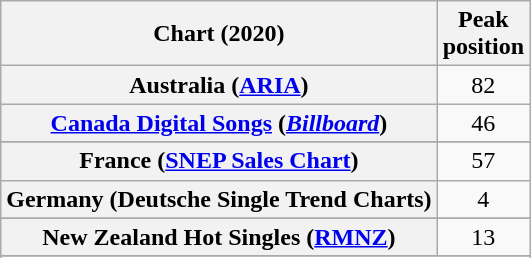<table class="wikitable sortable plainrowheaders" style="text-align:center">
<tr>
<th scope="col">Chart (2020)</th>
<th scope="col">Peak<br>position</th>
</tr>
<tr>
<th scope="row">Australia (<a href='#'>ARIA</a>)</th>
<td>82</td>
</tr>
<tr>
<th scope="row"><a href='#'>Canada Digital Songs</a> (<em><a href='#'>Billboard</a></em>)</th>
<td>46</td>
</tr>
<tr>
</tr>
<tr>
<th scope="row">France (<a href='#'>SNEP Sales Chart</a>)</th>
<td>57</td>
</tr>
<tr>
<th scope="row">Germany (Deutsche Single Trend Charts)</th>
<td>4</td>
</tr>
<tr>
</tr>
<tr>
<th scope="row">New Zealand Hot Singles (<a href='#'>RMNZ</a>)</th>
<td>13</td>
</tr>
<tr>
</tr>
<tr>
</tr>
<tr>
</tr>
<tr>
</tr>
<tr>
</tr>
<tr>
</tr>
</table>
